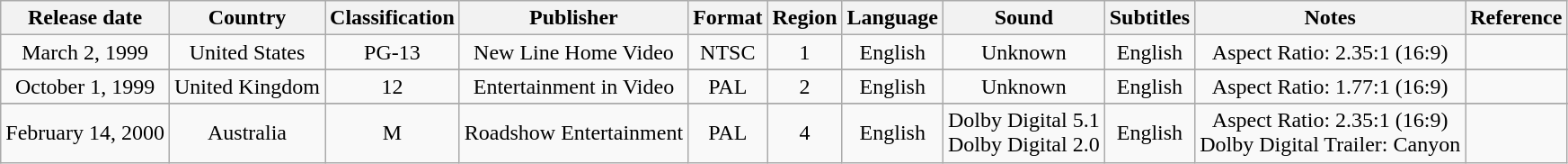<table class="wikitable">
<tr>
<th>Release date</th>
<th>Country</th>
<th>Classification</th>
<th>Publisher</th>
<th>Format</th>
<th>Region</th>
<th>Language</th>
<th>Sound</th>
<th>Subtitles</th>
<th>Notes</th>
<th>Reference</th>
</tr>
<tr style="text-align:center;">
<td>March 2, 1999</td>
<td>United States</td>
<td>PG-13</td>
<td>New Line Home Video</td>
<td>NTSC</td>
<td>1</td>
<td>English</td>
<td>Unknown</td>
<td>English</td>
<td>Aspect Ratio: 2.35:1 (16:9)</td>
<td></td>
</tr>
<tr>
</tr>
<tr style="text-align:center;">
<td>October 1, 1999</td>
<td>United Kingdom</td>
<td>12</td>
<td>Entertainment in Video</td>
<td>PAL</td>
<td>2</td>
<td>English</td>
<td>Unknown</td>
<td>English</td>
<td>Aspect Ratio: 1.77:1 (16:9)</td>
<td></td>
</tr>
<tr>
</tr>
<tr style="text-align:center;">
<td>February 14, 2000</td>
<td>Australia</td>
<td>M</td>
<td>Roadshow Entertainment</td>
<td>PAL</td>
<td>4</td>
<td>English</td>
<td>Dolby Digital 5.1<br>Dolby Digital 2.0</td>
<td>English</td>
<td>Aspect Ratio: 2.35:1 (16:9)<br>Dolby Digital Trailer: Canyon</td>
<td></td>
</tr>
</table>
